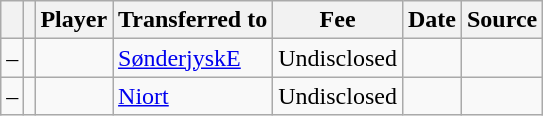<table class="wikitable plainrowheaders sortable">
<tr>
<th></th>
<th></th>
<th>Player</th>
<th>Transferred to</th>
<th>Fee</th>
<th>Date</th>
<th>Source</th>
</tr>
<tr>
<td align=center>–</td>
<td align=center></td>
<td></td>
<td> <a href='#'>SønderjyskE</a></td>
<td>Undisclosed</td>
<td></td>
<td></td>
</tr>
<tr>
<td align=center>–</td>
<td align=center></td>
<td></td>
<td> <a href='#'>Niort</a></td>
<td>Undisclosed</td>
<td></td>
<td></td>
</tr>
</table>
